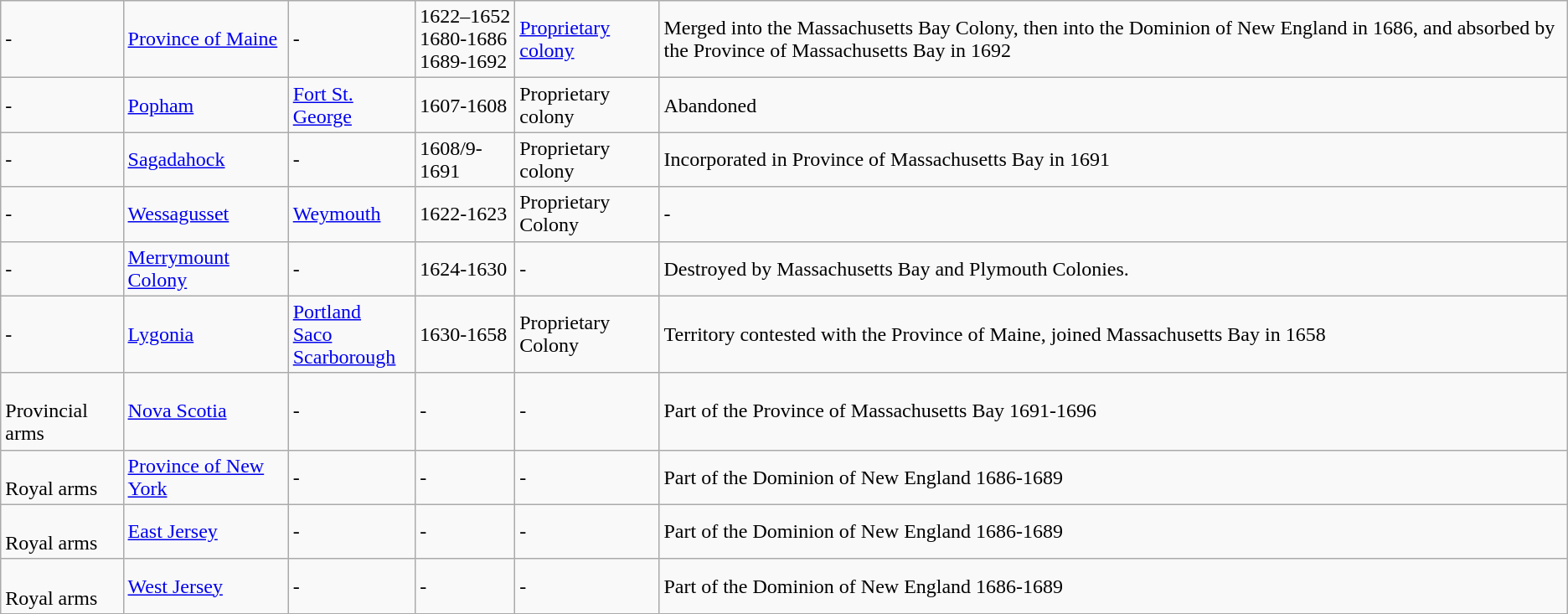<table class="wikitable">
<tr>
<td>-</td>
<td><a href='#'>Province of Maine</a></td>
<td>-</td>
<td>1622–1652<br>1680-1686<br>1689-1692</td>
<td><a href='#'>Proprietary colony</a></td>
<td>Merged into the Massachusetts Bay Colony, then into the Dominion of New England in 1686, and absorbed by the Province of Massachusetts Bay in 1692</td>
</tr>
<tr>
<td>-</td>
<td><a href='#'>Popham</a></td>
<td><a href='#'>Fort St. George</a></td>
<td>1607-1608</td>
<td>Proprietary colony</td>
<td>Abandoned</td>
</tr>
<tr>
<td>-</td>
<td><a href='#'>Sagadahock</a></td>
<td>-</td>
<td>1608/9-1691</td>
<td>Proprietary colony</td>
<td>Incorporated in Province of Massachusetts Bay in 1691</td>
</tr>
<tr>
<td>-</td>
<td><a href='#'>Wessagusset</a></td>
<td><a href='#'>Weymouth</a></td>
<td>1622-1623</td>
<td>Proprietary Colony</td>
<td Joined Plymouth Colony>-</td>
</tr>
<tr>
<td>-</td>
<td><a href='#'>Merrymount Colony</a></td>
<td>-</td>
<td>1624-1630</td>
<td>-</td>
<td>Destroyed by Massachusetts Bay and Plymouth Colonies.</td>
</tr>
<tr>
<td>-</td>
<td><a href='#'>Lygonia</a></td>
<td><a href='#'>Portland</a><br><a href='#'>Saco</a><br><a href='#'>Scarborough</a></td>
<td>1630-1658</td>
<td>Proprietary Colony</td>
<td>Territory contested with the Province of Maine, joined Massachusetts Bay in 1658</td>
</tr>
<tr>
<td><br>Provincial arms</td>
<td><a href='#'>Nova Scotia</a></td>
<td>-</td>
<td>-</td>
<td>-</td>
<td>Part of the Province of Massachusetts Bay 1691-1696</td>
</tr>
<tr>
<td><br>Royal arms</td>
<td><a href='#'>Province of New York</a></td>
<td>-</td>
<td>-</td>
<td>-</td>
<td>Part of the Dominion of New England 1686-1689</td>
</tr>
<tr>
<td><br>Royal arms</td>
<td><a href='#'>East Jersey</a></td>
<td>-</td>
<td>-</td>
<td>-</td>
<td>Part of the Dominion of New England 1686-1689</td>
</tr>
<tr>
<td><br>Royal arms</td>
<td><a href='#'>West Jersey</a></td>
<td>-</td>
<td>-</td>
<td>-</td>
<td>Part of the Dominion of New England 1686-1689</td>
</tr>
</table>
